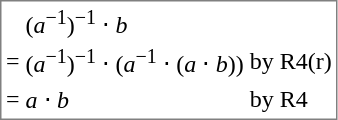<table style="border: 1px solid grey; float: left; margin: 1em 1em;">
<tr>
<td></td>
<td>(<em>a</em><sup>−1</sup>)<sup>−1</sup> ⋅ <em>b</em></td>
<td></td>
</tr>
<tr>
<td>=</td>
<td>(<em>a</em><sup>−1</sup>)<sup>−1</sup> ⋅ (<em>a</em><sup>−1</sup> ⋅ (<em>a</em> ⋅ <em>b</em>))</td>
<td>by R4(r)</td>
</tr>
<tr>
<td>=</td>
<td><em>a</em> ⋅ <em>b</em></td>
<td>by R4</td>
</tr>
</table>
